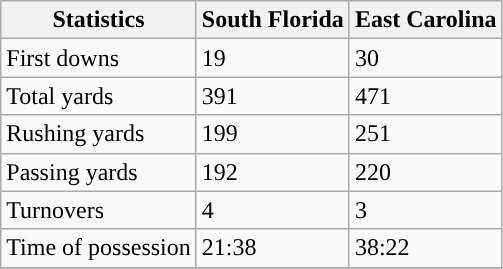<table class="wikitable">
<tr>
<th>Statistics</th>
<th>South Florida</th>
<th>East Carolina</th>
</tr>
<tr>
<td>First downs</td>
<td>19</td>
<td>30</td>
</tr>
<tr>
<td>Total yards</td>
<td>391</td>
<td>471</td>
</tr>
<tr>
<td>Rushing yards</td>
<td>199</td>
<td>251</td>
</tr>
<tr>
<td>Passing yards</td>
<td>192</td>
<td>220</td>
</tr>
<tr>
<td>Turnovers</td>
<td>4</td>
<td>3</td>
</tr>
<tr>
<td>Time of possession</td>
<td>21:38</td>
<td>38:22</td>
</tr>
<tr>
</tr>
</table>
